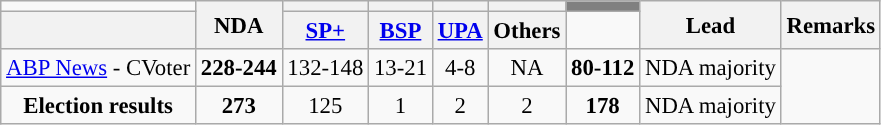<table class="wikitable sortable" style="text-align:center; font-size:95%">
<tr>
<td></td>
<th rowspan="2">NDA</th>
<th style="background:"></th>
<th style="background:"></th>
<th style="text-align:center; background:"></th>
<th style="text-align:center; background:"></th>
<th style="background:gray;"></th>
<th rowspan="2">Lead</th>
<th rowspan="2">Remarks</th>
</tr>
<tr>
<th></th>
<th><a href='#'>SP+</a></th>
<th><a href='#'>BSP</a></th>
<th><a href='#'>UPA</a></th>
<th>Others</th>
</tr>
<tr>
<td><a href='#'>ABP News</a> - CVoter</td>
<td><strong>228-244</strong></td>
<td>132-148</td>
<td>13-21</td>
<td>4-8</td>
<td>NA</td>
<td><strong>80-112</strong></td>
<td>NDA majority</td>
</tr>
<tr>
<td style="background:"><strong>Election results</strong></td>
<td><strong>273</strong></td>
<td style="background:">125</td>
<td style="background:">1</td>
<td style="background:">2</td>
<td style="background:">2</td>
<td><strong>178</strong></td>
<td style="background:">NDA majority</td>
</tr>
</table>
